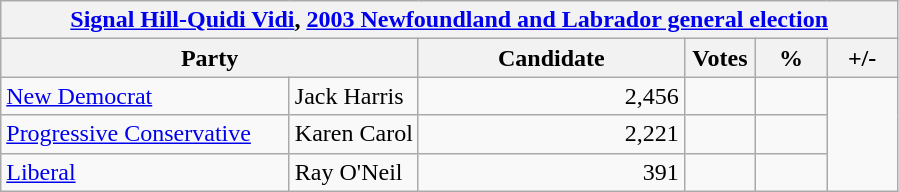<table class="wikitable">
<tr>
<th colspan="6"><a href='#'>Signal Hill-Quidi Vidi</a>, <a href='#'>2003 Newfoundland and Labrador general election</a></th>
</tr>
<tr>
<th colspan="2" style="width: 200px">Party</th>
<th style="width: 170px">Candidate</th>
<th style="width: 40px">Votes</th>
<th style="width: 40px">%</th>
<th style="width: 40px">+/-</th>
</tr>
<tr>
<td style="width: 185px"><a href='#'>New Democrat</a></td>
<td>Jack Harris</td>
<td align=right>2,456</td>
<td align=right></td>
<td align=right></td>
</tr>
<tr>
<td style="width: 185px"><a href='#'>Progressive Conservative</a></td>
<td>Karen Carol</td>
<td align=right>2,221</td>
<td align=right></td>
<td align=right></td>
</tr>
<tr>
<td style="width: 185px"><a href='#'>Liberal</a></td>
<td>Ray O'Neil</td>
<td align=right>391</td>
<td align=right></td>
<td align=right></td>
</tr>
</table>
